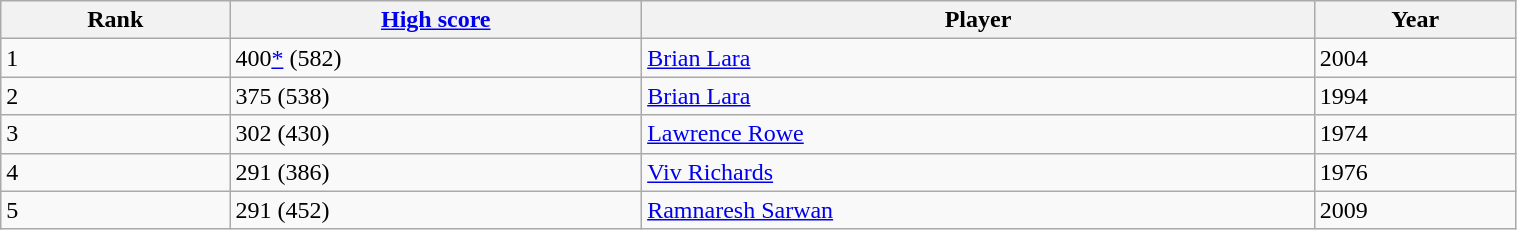<table class="wikitable" style="width:80%;">
<tr>
<th>Rank</th>
<th><a href='#'>High score</a></th>
<th>Player</th>
<th>Year</th>
</tr>
<tr>
<td>1</td>
<td>400<a href='#'>*</a> (582)</td>
<td><a href='#'>Brian Lara</a></td>
<td>2004</td>
</tr>
<tr>
<td>2</td>
<td>375 (538)</td>
<td><a href='#'>Brian Lara</a></td>
<td>1994</td>
</tr>
<tr>
<td>3</td>
<td>302 (430)</td>
<td><a href='#'>Lawrence Rowe</a></td>
<td>1974</td>
</tr>
<tr>
<td>4</td>
<td>291 (386)</td>
<td><a href='#'>Viv Richards</a></td>
<td>1976</td>
</tr>
<tr>
<td>5</td>
<td>291 (452)</td>
<td><a href='#'>Ramnaresh Sarwan</a></td>
<td>2009</td>
</tr>
</table>
